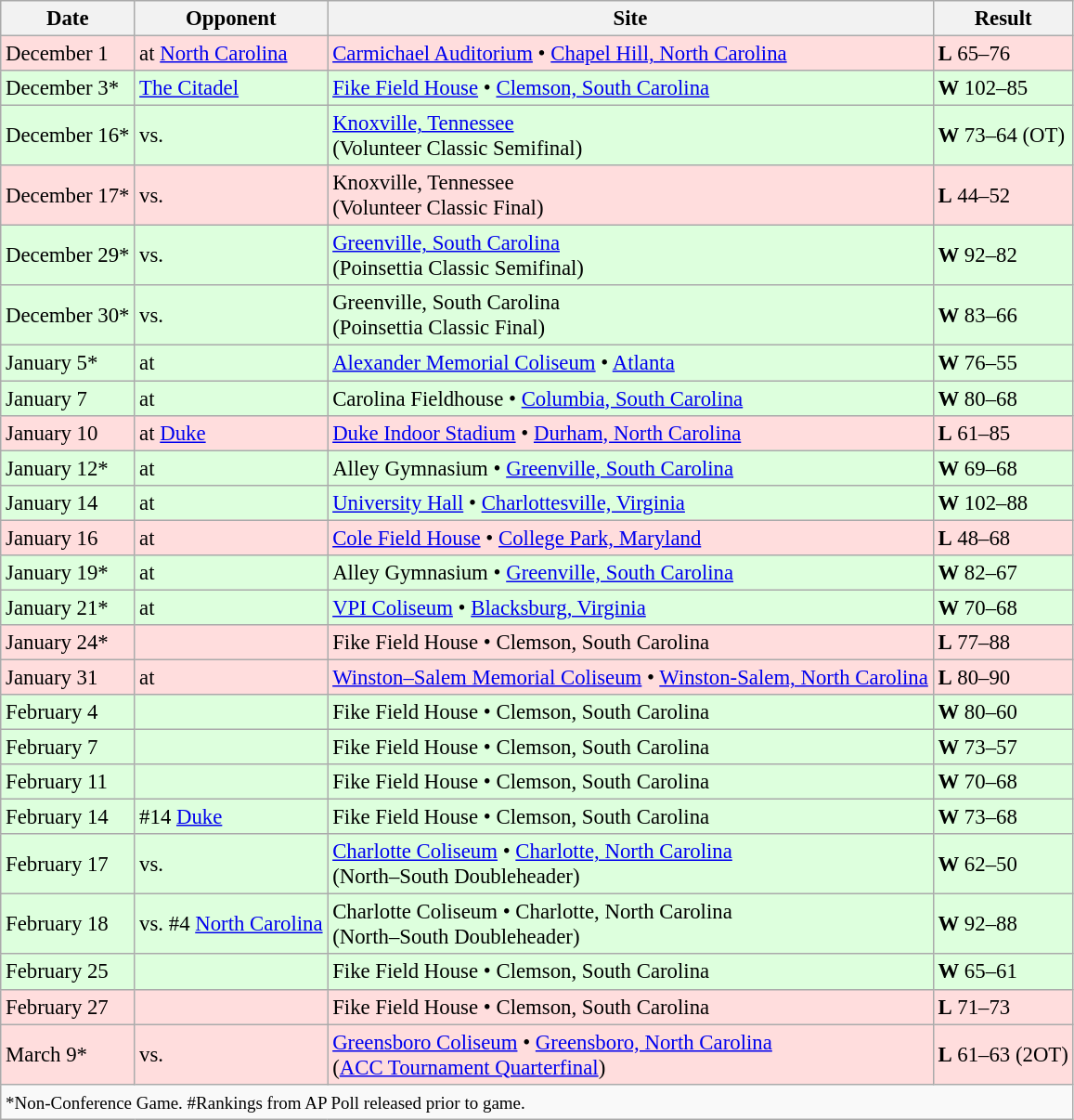<table class="wikitable" style="font-size:95%;">
<tr>
<th>Date</th>
<th>Opponent</th>
<th>Site</th>
<th>Result</th>
</tr>
<tr style="background: #ffdddd;">
<td>December 1</td>
<td>at <a href='#'>North Carolina</a></td>
<td><a href='#'>Carmichael Auditorium</a> • <a href='#'>Chapel Hill, North Carolina</a></td>
<td><strong>L</strong> 65–76</td>
</tr>
<tr style="background: #ddffdd;">
<td>December 3*</td>
<td><a href='#'>The Citadel</a></td>
<td><a href='#'>Fike Field House</a> • <a href='#'>Clemson, South Carolina</a></td>
<td><strong>W</strong> 102–85</td>
</tr>
<tr style="background: #ddffdd;">
<td>December 16*</td>
<td>vs. </td>
<td><a href='#'>Knoxville, Tennessee</a><br>(Volunteer Classic Semifinal)</td>
<td><strong>W</strong> 73–64 (OT)</td>
</tr>
<tr style="background: #ffdddd;">
<td>December 17*</td>
<td>vs. </td>
<td>Knoxville, Tennessee<br>(Volunteer Classic Final)</td>
<td><strong>L</strong> 44–52</td>
</tr>
<tr style="background: #ddffdd;">
<td>December 29*</td>
<td>vs. </td>
<td><a href='#'>Greenville, South Carolina</a><br>(Poinsettia Classic Semifinal)</td>
<td><strong>W</strong> 92–82</td>
</tr>
<tr style="background: #ddffdd;">
<td>December 30*</td>
<td>vs. </td>
<td>Greenville, South Carolina<br>(Poinsettia Classic Final)</td>
<td><strong>W</strong> 83–66</td>
</tr>
<tr style="background: #ddffdd;">
<td>January 5*</td>
<td>at </td>
<td><a href='#'>Alexander Memorial Coliseum</a> • <a href='#'>Atlanta</a></td>
<td><strong>W</strong> 76–55</td>
</tr>
<tr style="background: #ddffdd;">
<td>January 7</td>
<td>at </td>
<td>Carolina Fieldhouse • <a href='#'>Columbia, South Carolina</a></td>
<td><strong>W</strong> 80–68</td>
</tr>
<tr style="background: #ffdddd;">
<td>January 10</td>
<td>at <a href='#'>Duke</a></td>
<td><a href='#'>Duke Indoor Stadium</a> • <a href='#'>Durham, North Carolina</a></td>
<td><strong>L</strong> 61–85</td>
</tr>
<tr style="background: #ddffdd;">
<td>January 12*</td>
<td>at </td>
<td>Alley Gymnasium • <a href='#'>Greenville, South Carolina</a></td>
<td><strong>W</strong> 69–68</td>
</tr>
<tr style="background: #ddffdd;">
<td>January 14</td>
<td>at </td>
<td><a href='#'>University Hall</a> • <a href='#'>Charlottesville, Virginia</a></td>
<td><strong>W</strong> 102–88</td>
</tr>
<tr style="background: #ffdddd;">
<td>January 16</td>
<td>at </td>
<td><a href='#'>Cole Field House</a> • <a href='#'>College Park, Maryland</a></td>
<td><strong>L</strong> 48–68</td>
</tr>
<tr style="background: #ddffdd;">
<td>January 19*</td>
<td>at </td>
<td>Alley Gymnasium • <a href='#'>Greenville, South Carolina</a></td>
<td><strong>W</strong> 82–67</td>
</tr>
<tr style="background: #ddffdd;">
<td>January 21*</td>
<td>at </td>
<td><a href='#'>VPI Coliseum</a> • <a href='#'>Blacksburg, Virginia</a></td>
<td><strong>W</strong> 70–68</td>
</tr>
<tr style="background: #ffdddd;">
<td>January 24*</td>
<td></td>
<td>Fike Field House • Clemson, South Carolina</td>
<td><strong>L</strong> 77–88</td>
</tr>
<tr style="background: #ffdddd;">
<td>January 31</td>
<td>at </td>
<td><a href='#'>Winston–Salem Memorial Coliseum</a> • <a href='#'>Winston-Salem, North Carolina</a></td>
<td><strong>L</strong> 80–90</td>
</tr>
<tr style="background: #ddffdd;">
<td>February 4</td>
<td></td>
<td>Fike Field House • Clemson, South Carolina</td>
<td><strong>W</strong> 80–60</td>
</tr>
<tr style="background: #ddffdd;">
<td>February 7</td>
<td></td>
<td>Fike Field House • Clemson, South Carolina</td>
<td><strong>W</strong> 73–57</td>
</tr>
<tr style="background: #ddffdd;">
<td>February 11</td>
<td></td>
<td>Fike Field House • Clemson, South Carolina</td>
<td><strong>W</strong> 70–68</td>
</tr>
<tr style="background: #ddffdd;">
<td>February 14</td>
<td>#14 <a href='#'>Duke</a></td>
<td>Fike Field House • Clemson, South Carolina</td>
<td><strong>W</strong> 73–68</td>
</tr>
<tr style="background: #ddffdd;">
<td>February 17</td>
<td>vs. </td>
<td><a href='#'>Charlotte Coliseum</a> • <a href='#'>Charlotte, North Carolina</a><br>(North–South Doubleheader)</td>
<td><strong>W</strong> 62–50</td>
</tr>
<tr style="background: #ddffdd;">
<td>February 18</td>
<td>vs. #4 <a href='#'>North Carolina</a></td>
<td>Charlotte Coliseum • Charlotte, North Carolina<br>(North–South Doubleheader)</td>
<td><strong>W</strong> 92–88</td>
</tr>
<tr style="background: #ddffdd;">
<td>February 25</td>
<td></td>
<td>Fike Field House • Clemson, South Carolina</td>
<td><strong>W</strong> 65–61</td>
</tr>
<tr style="background: #ffdddd;">
<td>February 27</td>
<td></td>
<td>Fike Field House • Clemson, South Carolina</td>
<td><strong>L</strong> 71–73</td>
</tr>
<tr style="background: #ffdddd;">
<td>March 9*</td>
<td>vs. </td>
<td><a href='#'>Greensboro Coliseum</a> • <a href='#'>Greensboro, North Carolina</a><br>(<a href='#'>ACC Tournament Quarterfinal</a>)</td>
<td><strong>L</strong> 61–63 (2OT)</td>
</tr>
<tr style="background:#f9f9f9;">
<td colspan=4><small>*Non-Conference Game. #Rankings from AP Poll released prior to game.</small></td>
</tr>
</table>
